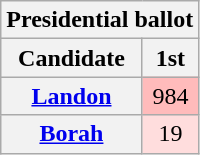<table class="wikitable sortable" style="text-align:center">
<tr>
<th colspan="2"><strong>Presidential ballot</strong></th>
</tr>
<tr>
<th>Candidate</th>
<th>1st</th>
</tr>
<tr>
<th><a href='#'>Landon</a></th>
<td style="background:#fbb;">984</td>
</tr>
<tr>
<th><a href='#'>Borah</a></th>
<td style="background:#fdd;">19</td>
</tr>
</table>
